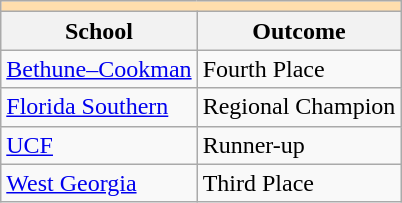<table class="wikitable" style="float:left; margin-right:1em;">
<tr>
<th colspan="3" style="background:#ffdead;"></th>
</tr>
<tr>
<th>School</th>
<th>Outcome</th>
</tr>
<tr>
<td><a href='#'>Bethune–Cookman</a></td>
<td>Fourth Place</td>
</tr>
<tr>
<td><a href='#'>Florida Southern</a></td>
<td>Regional Champion</td>
</tr>
<tr>
<td><a href='#'>UCF</a></td>
<td>Runner-up</td>
</tr>
<tr>
<td><a href='#'>West Georgia</a></td>
<td>Third Place</td>
</tr>
</table>
